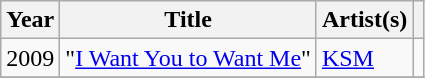<table class="wikitable sortable">
<tr>
<th>Year</th>
<th>Title</th>
<th>Artist(s)</th>
<th scope="col"></th>
</tr>
<tr>
<td>2009</td>
<td>"<a href='#'>I Want You to Want Me</a>" </td>
<td><a href='#'>KSM</a></td>
<td></td>
</tr>
<tr>
</tr>
</table>
